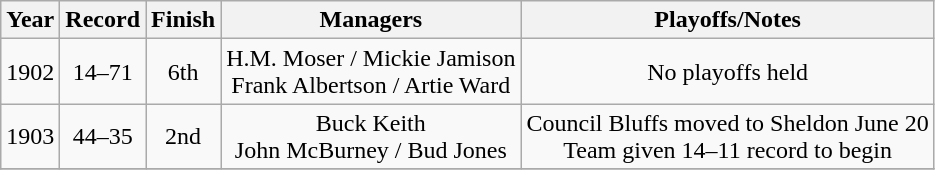<table class="wikitable" style="text-align:center">
<tr>
<th>Year</th>
<th>Record</th>
<th>Finish</th>
<th>Managers</th>
<th>Playoffs/Notes</th>
</tr>
<tr>
<td>1902</td>
<td>14–71</td>
<td>6th</td>
<td>H.M. Moser / Mickie Jamison<br>Frank Albertson / Artie Ward</td>
<td>No playoffs held</td>
</tr>
<tr>
<td>1903</td>
<td>44–35</td>
<td>2nd</td>
<td>Buck Keith<br>John McBurney / Bud Jones</td>
<td>Council Bluffs moved to Sheldon June 20<br>Team given 14–11 record to begin</td>
</tr>
<tr>
</tr>
</table>
